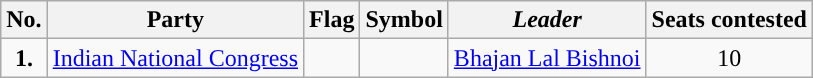<table class="wikitable">
<tr>
<th>No.</th>
<th>Party</th>
<th><strong>Flag</strong></th>
<th>Symbol</th>
<th><em>Leader</em></th>
<th>Seats contested</th>
</tr>
<tr>
<td ! style="text-align:center; background:"><strong>1.</strong></td>
<td style="text-align:center"><a href='#'>Indian National Congress</a></td>
<td></td>
<td></td>
<td style="text-align:center"><a href='#'>Bhajan Lal Bishnoi</a></td>
<td style="text-align:center">10</td>
</tr>
</table>
